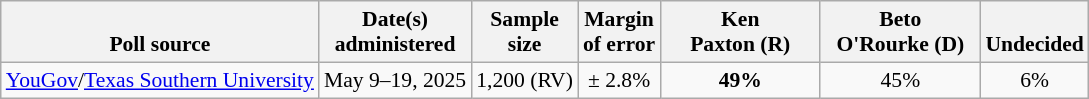<table class="wikitable" style="font-size:90%;text-align:center;">
<tr valign=bottom>
<th>Poll source</th>
<th>Date(s)<br>administered</th>
<th>Sample<br>size</th>
<th>Margin<br>of error</th>
<th style="width:100px;">Ken<br>Paxton (R)</th>
<th style="width:100px;">Beto<br>O'Rourke (D)</th>
<th>Undecided</th>
</tr>
<tr>
<td style="text-align:left;"><a href='#'>YouGov</a>/<a href='#'>Texas Southern University</a></td>
<td>May 9–19, 2025</td>
<td>1,200 (RV)</td>
<td>± 2.8%</td>
<td><strong>49%</strong></td>
<td>45%</td>
<td>6%</td>
</tr>
</table>
